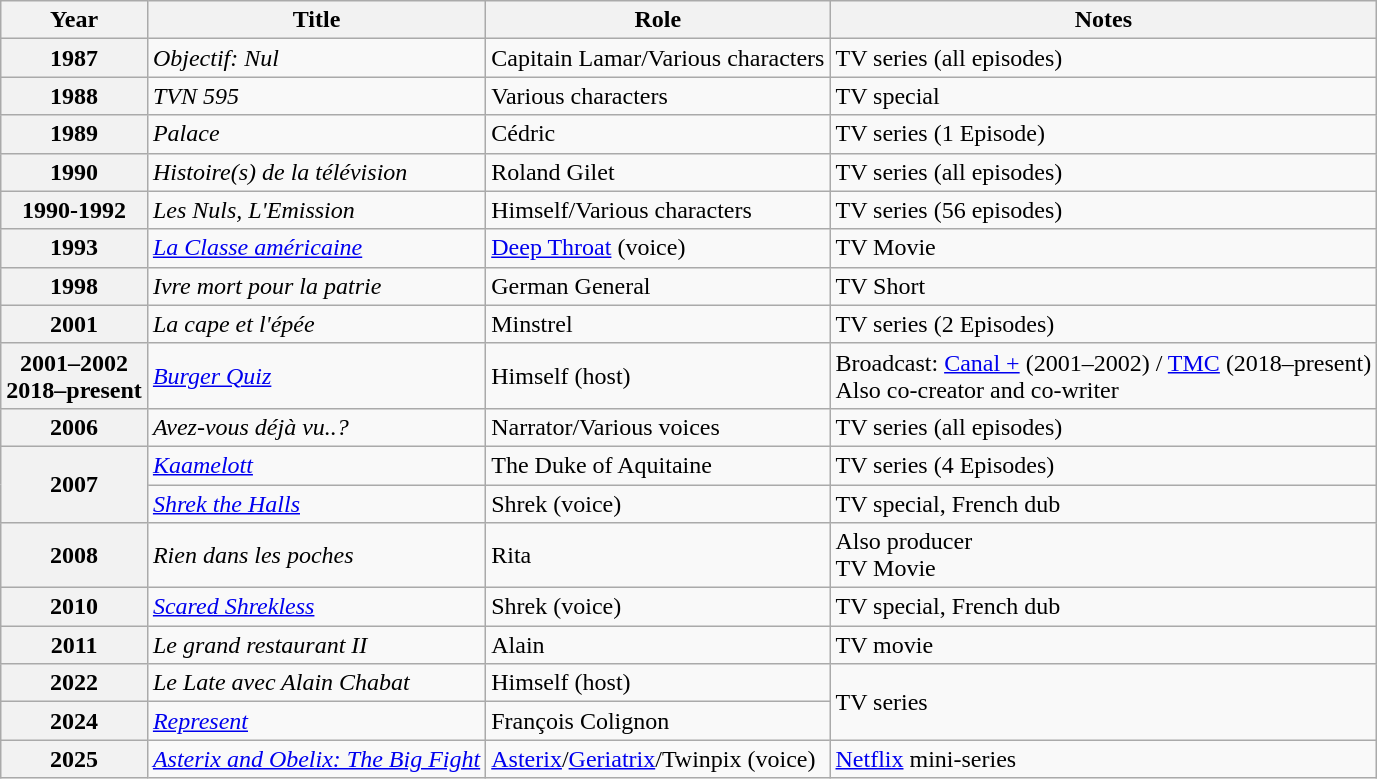<table class="wikitable plainrowheaders sortable">
<tr>
<th scope="col">Year</th>
<th scope="col">Title</th>
<th scope="col">Role</th>
<th scope="col" class="unsortable">Notes</th>
</tr>
<tr>
<th scope="row" rowspan=1>1987</th>
<td><em>Objectif: Nul</em></td>
<td>Capitain Lamar/Various characters</td>
<td>TV series (all episodes)</td>
</tr>
<tr>
<th scope="row" rowspan=1>1988</th>
<td><em>TVN 595</em></td>
<td>Various characters</td>
<td>TV special</td>
</tr>
<tr>
<th scope="row" rowspan=1>1989</th>
<td><em>Palace</em></td>
<td>Cédric</td>
<td>TV series (1 Episode)</td>
</tr>
<tr>
<th scope="row">1990</th>
<td><em>Histoire(s) de la télévision</em></td>
<td>Roland Gilet</td>
<td>TV series (all episodes)</td>
</tr>
<tr>
<th scope="row" rowspan=1>1990-1992</th>
<td><em>Les Nuls, L'Emission</em></td>
<td>Himself/Various characters</td>
<td>TV series (56 episodes)</td>
</tr>
<tr>
<th scope="row">1993</th>
<td><em><a href='#'>La Classe américaine</a></em></td>
<td><a href='#'>Deep Throat</a> (voice)</td>
<td>TV Movie</td>
</tr>
<tr>
<th scope="row">1998</th>
<td><em>Ivre mort pour la patrie</em></td>
<td>German General</td>
<td>TV Short</td>
</tr>
<tr>
<th scope="row">2001</th>
<td><em>La cape et l'épée</em></td>
<td>Minstrel</td>
<td>TV series (2 Episodes)</td>
</tr>
<tr>
<th scope="row">2001–2002<br>2018–present</th>
<td><em><a href='#'>Burger Quiz</a></em></td>
<td>Himself (host)</td>
<td>Broadcast: <a href='#'>Canal +</a> (2001–2002) / <a href='#'>TMC</a> (2018–present)<br>Also co-creator and co-writer</td>
</tr>
<tr>
<th scope="row">2006</th>
<td><em>Avez-vous déjà vu..?</em></td>
<td>Narrator/Various voices</td>
<td>TV series (all episodes)</td>
</tr>
<tr>
<th rowspan="2" scope="row">2007</th>
<td><em><a href='#'>Kaamelott</a></em></td>
<td>The Duke of Aquitaine</td>
<td>TV series (4 Episodes)</td>
</tr>
<tr>
<td><em><a href='#'>Shrek the Halls</a></em></td>
<td>Shrek (voice)</td>
<td>TV special, French dub</td>
</tr>
<tr>
<th scope="row">2008</th>
<td><em>Rien dans les poches</em></td>
<td>Rita</td>
<td>Also producer<br>TV Movie</td>
</tr>
<tr>
<th scope="row">2010</th>
<td><em><a href='#'>Scared Shrekless</a></em></td>
<td>Shrek (voice)</td>
<td>TV special, French dub</td>
</tr>
<tr>
<th scope="row">2011</th>
<td><em>Le grand restaurant II</em></td>
<td>Alain</td>
<td>TV movie</td>
</tr>
<tr>
<th scope="row">2022</th>
<td><em>Le Late avec Alain Chabat</em></td>
<td>Himself (host)</td>
<td rowspan="2">TV series</td>
</tr>
<tr>
<th scope="row">2024</th>
<td><em><a href='#'>Represent</a></em></td>
<td>François Colignon</td>
</tr>
<tr>
<th scope="row">2025</th>
<td><em><a href='#'>Asterix and Obelix: The Big Fight</a></em></td>
<td><a href='#'>Asterix</a>/<a href='#'>Geriatrix</a>/Twinpix (voice)</td>
<td><a href='#'>Netflix</a> mini-series</td>
</tr>
</table>
